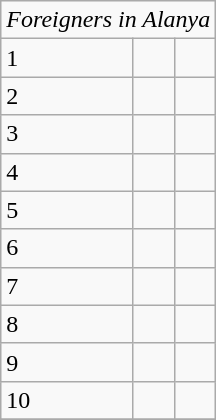<table class="wikitable">
<tr>
<td colspan=3 style="text-align:center;"><em>Foreigners in Alanya</em></td>
</tr>
<tr>
<td>1</td>
<td></td>
<td align=right></td>
</tr>
<tr>
<td>2</td>
<td></td>
<td align=right></td>
</tr>
<tr>
<td>3</td>
<td></td>
<td align=right></td>
</tr>
<tr>
<td>4</td>
<td></td>
<td align=right></td>
</tr>
<tr>
<td>5</td>
<td></td>
<td align=right></td>
</tr>
<tr>
<td>6</td>
<td></td>
<td align=right></td>
</tr>
<tr>
<td>7</td>
<td></td>
<td align=right></td>
</tr>
<tr>
<td>8</td>
<td></td>
<td align=right></td>
</tr>
<tr>
<td>9</td>
<td></td>
<td align=right></td>
</tr>
<tr>
<td>10</td>
<td></td>
<td align=right></td>
</tr>
<tr>
</tr>
</table>
